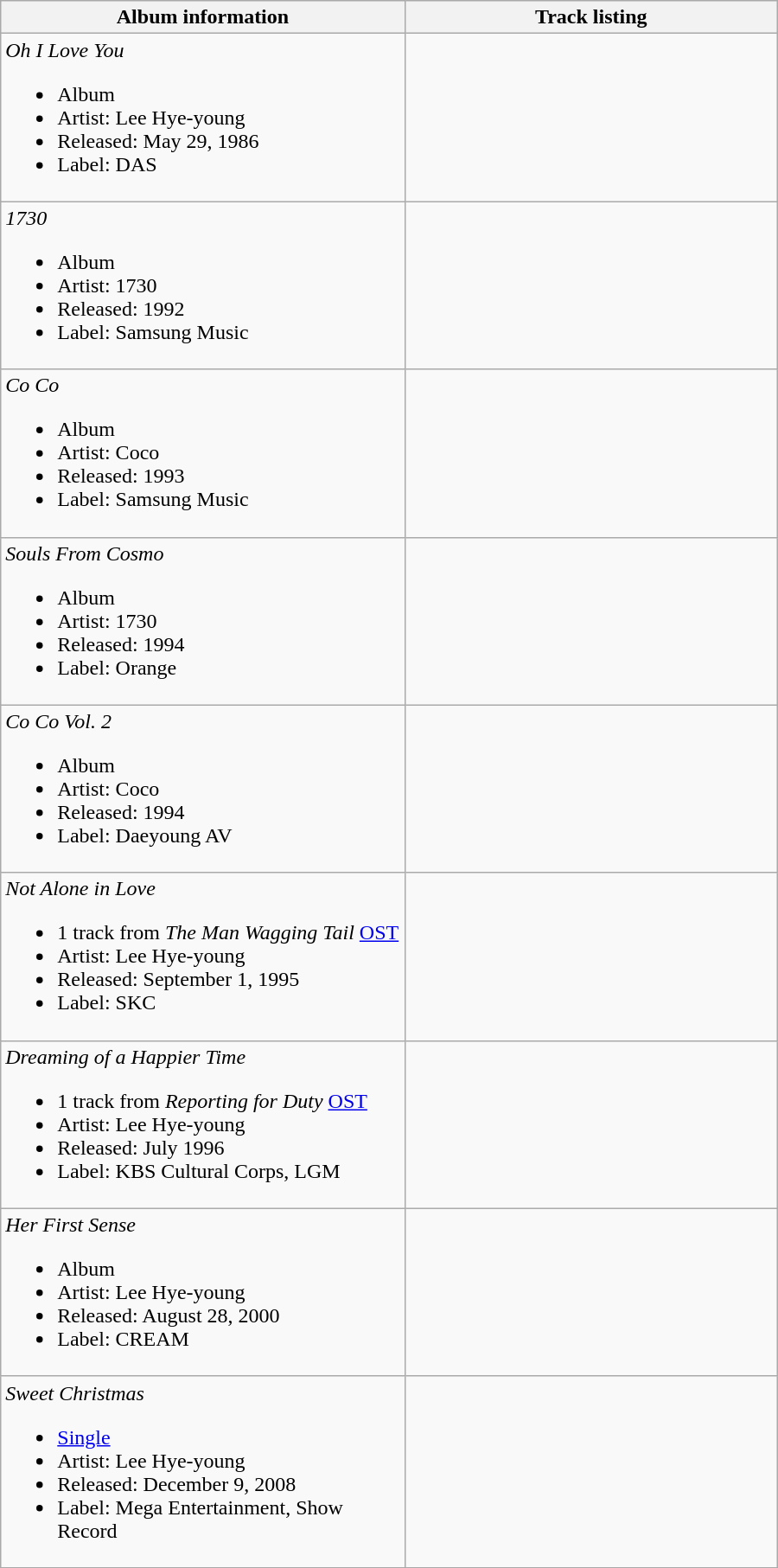<table class="wikitable" style="width:600px">
<tr>
<th>Album information</th>
<th align="center" width="280px">Track listing</th>
</tr>
<tr>
<td><em>Oh I Love You</em><br><ul><li>Album</li><li>Artist: Lee Hye-young</li><li>Released: May 29, 1986</li><li>Label: DAS</li></ul></td>
<td style="font-size: 85%;"></td>
</tr>
<tr>
<td><em>1730</em><br><ul><li>Album</li><li>Artist: 1730</li><li>Released: 1992</li><li>Label: Samsung Music</li></ul></td>
<td style="font-size: 85%;"></td>
</tr>
<tr>
<td><em>Co Co</em><br><ul><li>Album</li><li>Artist: Coco</li><li>Released: 1993</li><li>Label: Samsung Music</li></ul></td>
<td style="font-size: 85%;"></td>
</tr>
<tr>
<td><em>Souls From Cosmo</em><br><ul><li>Album</li><li>Artist: 1730</li><li>Released: 1994</li><li>Label: Orange</li></ul></td>
<td style="font-size: 85%;"></td>
</tr>
<tr>
<td><em>Co Co Vol. 2</em><br><ul><li>Album</li><li>Artist: Coco</li><li>Released: 1994</li><li>Label: Daeyoung AV</li></ul></td>
<td style="font-size: 85%;"></td>
</tr>
<tr>
<td><em>Not Alone in Love</em><br><ul><li>1 track from <em>The Man Wagging Tail</em> <a href='#'>OST</a></li><li>Artist: Lee Hye-young</li><li>Released: September 1, 1995</li><li>Label: SKC</li></ul></td>
<td style="font-size: 85%;"></td>
</tr>
<tr>
<td><em>Dreaming of a Happier Time</em><br><ul><li>1 track from <em>Reporting for Duty</em> <a href='#'>OST</a></li><li>Artist: Lee Hye-young</li><li>Released: July 1996</li><li>Label: KBS Cultural Corps, LGM</li></ul></td>
<td style="font-size: 85%;"></td>
</tr>
<tr>
<td><em>Her First Sense</em><br><ul><li>Album</li><li>Artist: Lee Hye-young</li><li>Released: August 28, 2000</li><li>Label: CREAM</li></ul></td>
<td style="font-size: 85%;"></td>
</tr>
<tr>
<td><em>Sweet Christmas</em> <br><ul><li><a href='#'>Single</a></li><li>Artist: Lee Hye-young</li><li>Released: December 9, 2008</li><li>Label: Mega Entertainment, Show Record</li></ul></td>
<td style="font-size: 85%;"></td>
</tr>
<tr>
</tr>
</table>
